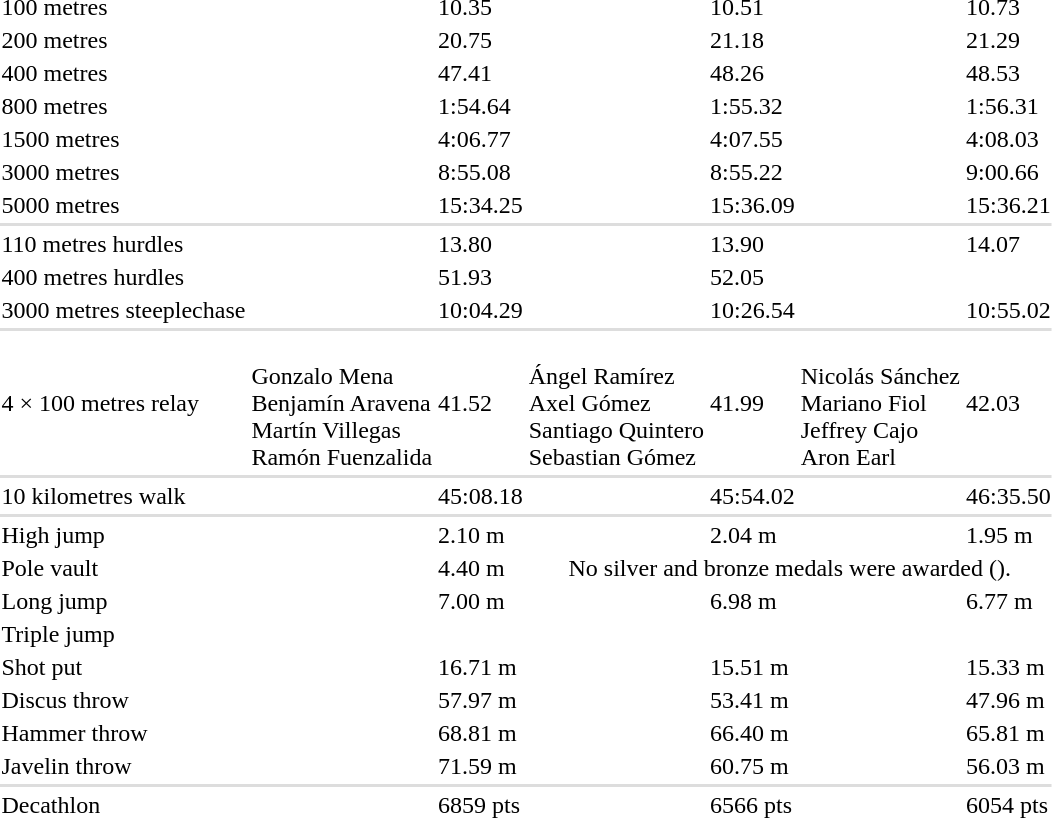<table>
<tr>
<td>100 metres</td>
<td></td>
<td>10.35</td>
<td></td>
<td>10.51</td>
<td></td>
<td>10.73</td>
</tr>
<tr>
<td>200 metres</td>
<td></td>
<td>20.75</td>
<td></td>
<td>21.18</td>
<td></td>
<td>21.29</td>
</tr>
<tr>
<td>400 metres</td>
<td></td>
<td>47.41</td>
<td></td>
<td>48.26</td>
<td></td>
<td>48.53</td>
</tr>
<tr>
<td>800 metres</td>
<td></td>
<td>1:54.64</td>
<td></td>
<td>1:55.32</td>
<td></td>
<td>1:56.31</td>
</tr>
<tr>
<td>1500 metres</td>
<td></td>
<td>4:06.77</td>
<td></td>
<td>4:07.55</td>
<td></td>
<td>4:08.03</td>
</tr>
<tr>
<td>3000 metres</td>
<td></td>
<td>8:55.08</td>
<td></td>
<td>8:55.22</td>
<td></td>
<td>9:00.66</td>
</tr>
<tr>
<td>5000 metres</td>
<td></td>
<td>15:34.25</td>
<td></td>
<td>15:36.09</td>
<td></td>
<td>15:36.21</td>
</tr>
<tr bgcolor=#DDDDDD>
<td colspan=7></td>
</tr>
<tr>
<td>110 metres hurdles</td>
<td></td>
<td>13.80</td>
<td></td>
<td>13.90</td>
<td></td>
<td>14.07</td>
</tr>
<tr>
<td>400 metres hurdles</td>
<td></td>
<td>51.93</td>
<td></td>
<td>52.05</td>
<td></td>
<td></td>
</tr>
<tr>
<td>3000 metres steeplechase</td>
<td></td>
<td>10:04.29</td>
<td></td>
<td>10:26.54</td>
<td></td>
<td>10:55.02</td>
</tr>
<tr bgcolor=#DDDDDD>
<td colspan=7></td>
</tr>
<tr>
<td>4 × 100 metres relay</td>
<td><br>Gonzalo Mena<br>Benjamín Aravena<br>Martín Villegas<br>Ramón Fuenzalida</td>
<td>41.52</td>
<td><br>Ángel Ramírez<br>Axel Gómez<br>Santiago Quintero<br>Sebastian Gómez</td>
<td>41.99</td>
<td><br>Nicolás Sánchez<br>Mariano Fiol<br>Jeffrey Cajo<br>Aron Earl</td>
<td>42.03</td>
</tr>
<tr bgcolor=#DDDDDD>
<td colspan=7></td>
</tr>
<tr>
<td>10 kilometres walk</td>
<td></td>
<td>45:08.18</td>
<td></td>
<td>45:54.02</td>
<td></td>
<td>46:35.50</td>
</tr>
<tr bgcolor=#DDDDDD>
<td colspan=7></td>
</tr>
<tr>
<td>High jump</td>
<td></td>
<td>2.10 m</td>
<td></td>
<td>2.04 m</td>
<td></td>
<td>1.95 m</td>
</tr>
<tr>
<td>Pole vault</td>
<td></td>
<td>4.40 m</td>
<td align=center colspan=4>No silver and bronze medals were awarded ().</td>
</tr>
<tr>
<td>Long jump</td>
<td></td>
<td>7.00 m</td>
<td></td>
<td>6.98 m</td>
<td></td>
<td>6.77 m</td>
</tr>
<tr>
<td>Triple jump</td>
<td></td>
<td></td>
<td></td>
<td></td>
<td></td>
<td></td>
</tr>
<tr>
<td>Shot put</td>
<td></td>
<td>16.71 m</td>
<td></td>
<td>15.51 m</td>
<td></td>
<td>15.33 m</td>
</tr>
<tr>
<td>Discus throw</td>
<td></td>
<td>57.97 m</td>
<td></td>
<td>53.41 m</td>
<td></td>
<td>47.96 m</td>
</tr>
<tr>
<td>Hammer throw</td>
<td></td>
<td>68.81 m</td>
<td></td>
<td>66.40 m</td>
<td></td>
<td>65.81 m</td>
</tr>
<tr>
<td>Javelin throw</td>
<td></td>
<td>71.59 m</td>
<td></td>
<td>60.75 m</td>
<td></td>
<td>56.03 m</td>
</tr>
<tr bgcolor=#DDDDDD>
<td colspan=7></td>
</tr>
<tr>
<td>Decathlon</td>
<td></td>
<td>6859 pts</td>
<td></td>
<td>6566 pts</td>
<td></td>
<td>6054 pts</td>
</tr>
</table>
